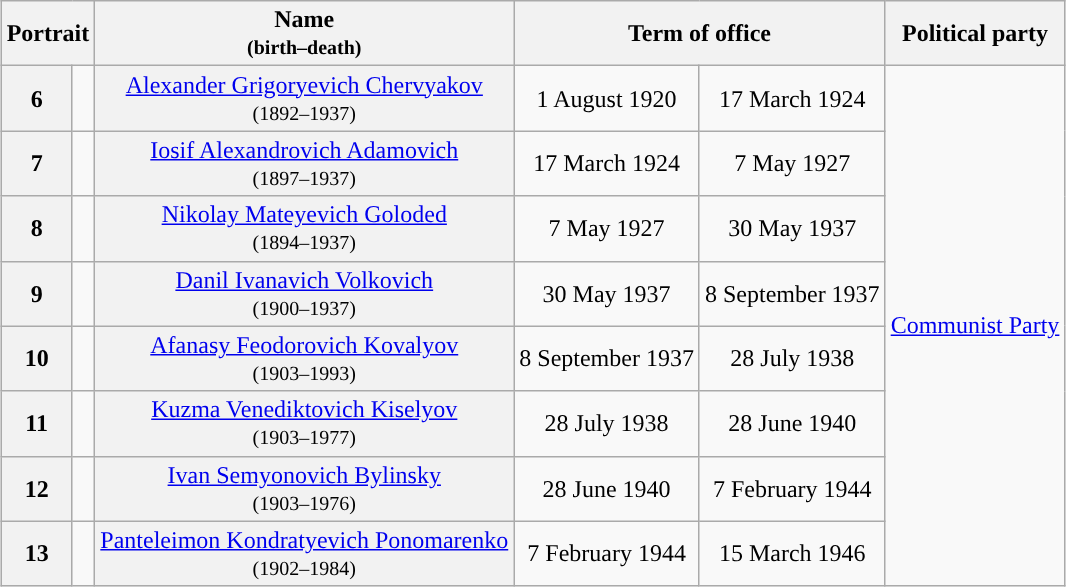<table class="wikitable" style="text-align:center; margin-left: auto; margin-right: auto; border: none;">
<tr>
<th colspan=2>Portrait</th>
<th>Name<br><small>(birth–death)</small></th>
<th colspan="2">Term of office</th>
<th>Political party</th>
</tr>
<tr>
<th style="background:">6</th>
<td></td>
<th scope="row" style="font-weight:normal;"><a href='#'>Alexander Grigoryevich Chervyakov</a><br><small>(1892–1937)</small></th>
<td>1 August 1920</td>
<td>17 March 1924</td>
<td rowspan="8"><a href='#'>Communist Party</a></td>
</tr>
<tr>
<th style="background:">7</th>
<td></td>
<th scope="row" style="font-weight:normal;"><a href='#'>Iosif Alexandrovich Adamovich</a><br><small>(1897–1937)</small></th>
<td>17 March 1924</td>
<td>7 May 1927</td>
</tr>
<tr>
<th style="background:">8</th>
<td></td>
<th scope="row" style="font-weight:normal;"><a href='#'>Nikolay Mateyevich Goloded</a><br><small>(1894–1937)</small></th>
<td>7 May 1927</td>
<td>30 May 1937</td>
</tr>
<tr>
<th style="background:">9</th>
<td></td>
<th scope="row" style="font-weight:normal;"><a href='#'>Danil Ivanavich Volkovich</a><br><small>(1900–1937)</small></th>
<td>30 May 1937</td>
<td>8 September 1937</td>
</tr>
<tr>
<th style="background:">10</th>
<td></td>
<th scope="row" style="font-weight:normal;"><a href='#'>Afanasy Feodorovich Kovalyov</a><br><small>(1903–1993)</small></th>
<td>8 September 1937</td>
<td>28 July 1938</td>
</tr>
<tr>
<th style="background:">11</th>
<td></td>
<th scope="row" style="font-weight:normal;"><a href='#'>Kuzma Venediktovich Kiselyov</a><br><small>(1903–1977)</small></th>
<td>28 July 1938</td>
<td>28 June 1940</td>
</tr>
<tr>
<th style="background:">12</th>
<td></td>
<th scope="row" style="font-weight:normal;"><a href='#'>Ivan Semyonovich Bylinsky</a><br><small>(1903–1976)</small></th>
<td>28 June 1940</td>
<td>7 February 1944</td>
</tr>
<tr>
<th style="background:">13</th>
<td></td>
<th scope="row" style="font-weight:normal;"><a href='#'>Panteleimon Kondratyevich Ponomarenko</a><br><small>(1902–1984)</small></th>
<td>7 February 1944</td>
<td>15 March 1946</td>
</tr>
</table>
